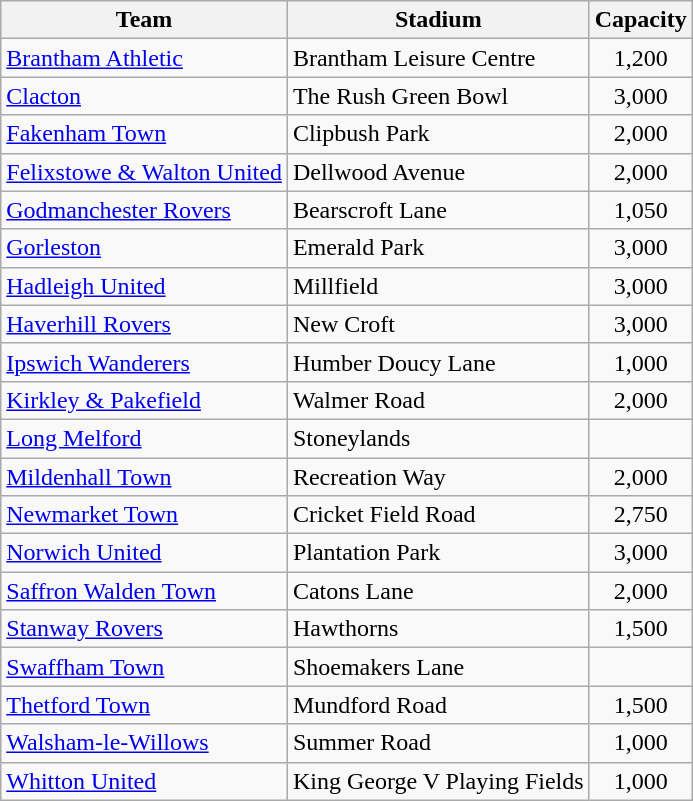<table class="wikitable sortable">
<tr>
<th>Team</th>
<th>Stadium</th>
<th>Capacity</th>
</tr>
<tr>
<td><a href='#'>Brantham Athletic</a></td>
<td>Brantham Leisure Centre</td>
<td style="text-align:center;">1,200</td>
</tr>
<tr>
<td><a href='#'>Clacton</a></td>
<td>The Rush Green Bowl</td>
<td style="text-align:center;">3,000</td>
</tr>
<tr>
<td><a href='#'>Fakenham Town</a></td>
<td>Clipbush Park</td>
<td style="text-align:center;">2,000</td>
</tr>
<tr>
<td><a href='#'>Felixstowe & Walton United</a></td>
<td>Dellwood Avenue</td>
<td style="text-align:center;">2,000</td>
</tr>
<tr>
<td><a href='#'>Godmanchester Rovers</a></td>
<td>Bearscroft Lane</td>
<td style="text-align:center;">1,050</td>
</tr>
<tr>
<td><a href='#'>Gorleston</a></td>
<td>Emerald Park</td>
<td style="text-align:center;">3,000</td>
</tr>
<tr>
<td><a href='#'>Hadleigh United</a></td>
<td>Millfield</td>
<td style="text-align:center;">3,000</td>
</tr>
<tr>
<td><a href='#'>Haverhill Rovers</a></td>
<td>New Croft</td>
<td style="text-align:center;">3,000</td>
</tr>
<tr>
<td><a href='#'>Ipswich Wanderers</a></td>
<td>Humber Doucy Lane</td>
<td style="text-align:center;">1,000</td>
</tr>
<tr>
<td><a href='#'>Kirkley & Pakefield</a></td>
<td>Walmer Road</td>
<td style="text-align:center;">2,000</td>
</tr>
<tr>
<td><a href='#'>Long Melford</a></td>
<td>Stoneylands</td>
<td style="text-align:center;"></td>
</tr>
<tr>
<td><a href='#'>Mildenhall Town</a></td>
<td>Recreation Way</td>
<td style="text-align:center;">2,000</td>
</tr>
<tr>
<td><a href='#'>Newmarket Town</a></td>
<td>Cricket Field Road</td>
<td style="text-align:center;">2,750</td>
</tr>
<tr>
<td><a href='#'>Norwich United</a></td>
<td>Plantation Park</td>
<td style="text-align:center;">3,000</td>
</tr>
<tr>
<td><a href='#'>Saffron Walden Town</a></td>
<td>Catons Lane</td>
<td style="text-align:center;">2,000</td>
</tr>
<tr>
<td><a href='#'>Stanway Rovers</a></td>
<td>Hawthorns</td>
<td style="text-align:center;">1,500</td>
</tr>
<tr>
<td><a href='#'>Swaffham Town</a></td>
<td>Shoemakers Lane</td>
<td style="text-align:center;"></td>
</tr>
<tr>
<td><a href='#'>Thetford Town</a></td>
<td>Mundford Road</td>
<td style="text-align:center;">1,500</td>
</tr>
<tr>
<td><a href='#'>Walsham-le-Willows</a></td>
<td>Summer Road</td>
<td style="text-align:center;">1,000</td>
</tr>
<tr>
<td><a href='#'>Whitton United</a></td>
<td>King George V Playing Fields</td>
<td style="text-align:center;">1,000</td>
</tr>
</table>
